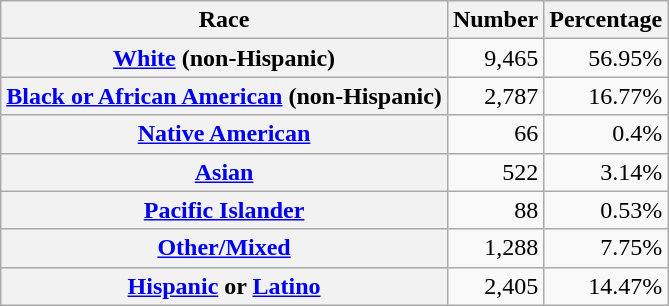<table class="wikitable" style="text-align:right">
<tr>
<th scope="col">Race</th>
<th scope="col">Number</th>
<th scope="col">Percentage</th>
</tr>
<tr>
<th scope="row"><a href='#'>White</a> (non-Hispanic)</th>
<td>9,465</td>
<td>56.95%</td>
</tr>
<tr>
<th scope="row"><a href='#'>Black or African American</a> (non-Hispanic)</th>
<td>2,787</td>
<td>16.77%</td>
</tr>
<tr>
<th scope="row"><a href='#'>Native American</a></th>
<td>66</td>
<td>0.4%</td>
</tr>
<tr>
<th scope="row"><a href='#'>Asian</a></th>
<td>522</td>
<td>3.14%</td>
</tr>
<tr>
<th scope="row"><a href='#'>Pacific Islander</a></th>
<td>88</td>
<td>0.53%</td>
</tr>
<tr>
<th scope="row"><a href='#'>Other/Mixed</a></th>
<td>1,288</td>
<td>7.75%</td>
</tr>
<tr>
<th scope="row"><a href='#'>Hispanic</a> or <a href='#'>Latino</a></th>
<td>2,405</td>
<td>14.47%</td>
</tr>
</table>
